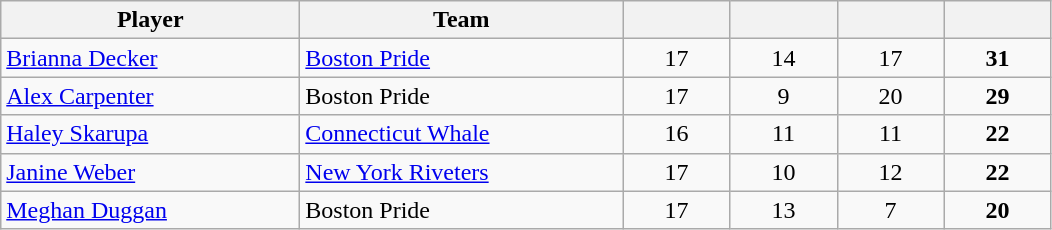<table class="wikitable sortable" style="text-align:center;">
<tr>
<th style="width: 12em;">Player</th>
<th style="width: 13em;">Team</th>
<th style="width: 4em;"></th>
<th style="width: 4em;"></th>
<th style="width: 4em;"></th>
<th style="width: 4em;"></th>
</tr>
<tr>
<td align=left><a href='#'>Brianna Decker</a></td>
<td align=left><a href='#'>Boston Pride</a></td>
<td>17</td>
<td>14</td>
<td>17</td>
<td><strong>31</strong></td>
</tr>
<tr>
<td align=left><a href='#'>Alex Carpenter</a></td>
<td align=left>Boston Pride</td>
<td>17</td>
<td>9</td>
<td>20</td>
<td><strong>29</strong></td>
</tr>
<tr>
<td align=left><a href='#'>Haley Skarupa</a></td>
<td align=left><a href='#'>Connecticut Whale</a></td>
<td>16</td>
<td>11</td>
<td>11</td>
<td><strong>22</strong></td>
</tr>
<tr>
<td align=left><a href='#'>Janine Weber</a></td>
<td align=left><a href='#'>New York Riveters</a></td>
<td>17</td>
<td>10</td>
<td>12</td>
<td><strong>22</strong></td>
</tr>
<tr>
<td align=left><a href='#'>Meghan Duggan</a></td>
<td align=left>Boston Pride</td>
<td>17</td>
<td>13</td>
<td>7</td>
<td><strong>20</strong></td>
</tr>
</table>
